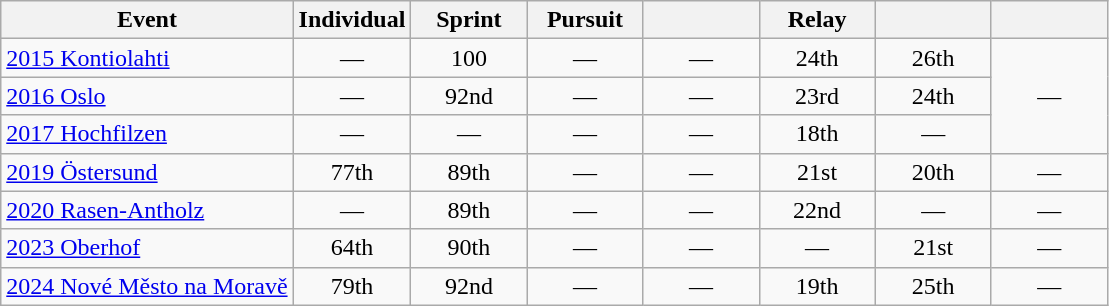<table class="wikitable" style="text-align: center;">
<tr ">
<th>Event</th>
<th style="width:70px;">Individual</th>
<th style="width:70px;">Sprint</th>
<th style="width:70px;">Pursuit</th>
<th style="width:70px;"></th>
<th style="width:70px;">Relay</th>
<th style="width:70px;"></th>
<th style="width:70px;"></th>
</tr>
<tr>
<td align=left> <a href='#'>2015 Kontiolahti</a></td>
<td>—</td>
<td>100</td>
<td>—</td>
<td>—</td>
<td>24th</td>
<td>26th</td>
<td rowspan="3">—</td>
</tr>
<tr>
<td align=left> <a href='#'>2016 Oslo</a></td>
<td>—</td>
<td>92nd</td>
<td>—</td>
<td>—</td>
<td>23rd</td>
<td>24th</td>
</tr>
<tr>
<td align="left"> <a href='#'>2017 Hochfilzen</a></td>
<td>—</td>
<td>—</td>
<td>—</td>
<td>—</td>
<td>18th</td>
<td>—</td>
</tr>
<tr>
<td align=left> <a href='#'>2019 Östersund</a></td>
<td>77th</td>
<td>89th</td>
<td>—</td>
<td>—</td>
<td>21st</td>
<td>20th</td>
<td>—</td>
</tr>
<tr>
<td align=left> <a href='#'>2020 Rasen-Antholz</a></td>
<td>—</td>
<td>89th</td>
<td>—</td>
<td>—</td>
<td>22nd</td>
<td>—</td>
<td>—</td>
</tr>
<tr>
<td align=left> <a href='#'>2023 Oberhof</a></td>
<td>64th</td>
<td>90th</td>
<td>—</td>
<td>—</td>
<td>—</td>
<td>21st</td>
<td>—</td>
</tr>
<tr>
<td align=left> <a href='#'>2024 Nové Město na Moravě</a></td>
<td>79th</td>
<td>92nd</td>
<td>—</td>
<td>—</td>
<td>19th</td>
<td>25th</td>
<td>—</td>
</tr>
</table>
